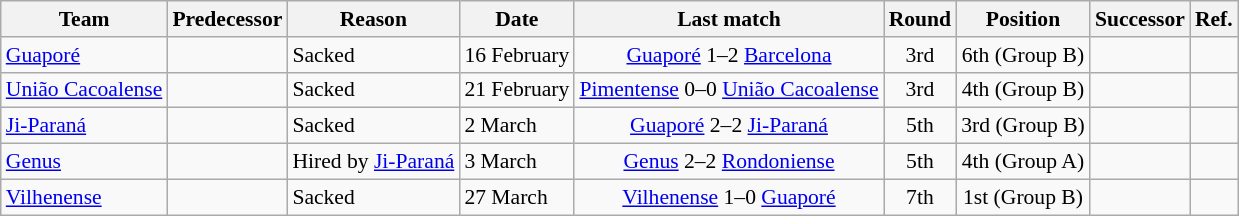<table class=wikitable style=font-size:90%>
<tr>
<th>Team</th>
<th>Predecessor</th>
<th>Reason</th>
<th>Date</th>
<th>Last match</th>
<th>Round</th>
<th>Position</th>
<th>Successor</th>
<th>Ref.</th>
</tr>
<tr>
<td><a href='#'>Guaporé</a></td>
<td> </td>
<td>Sacked</td>
<td>16 February</td>
<td align=center><a href='#'>Guaporé</a> 1–2 <a href='#'>Barcelona</a></td>
<td align=center>3rd</td>
<td align=center>6th (Group B)</td>
<td> </td>
<td align=center></td>
</tr>
<tr>
<td><a href='#'>União Cacoalense</a></td>
<td> </td>
<td>Sacked</td>
<td>21 February</td>
<td align=center><a href='#'>Pimentense</a> 0–0 <a href='#'>União Cacoalense</a></td>
<td align=center>3rd</td>
<td align=center>4th (Group B)</td>
<td> </td>
<td align="center"></td>
</tr>
<tr>
<td><a href='#'>Ji-Paraná</a></td>
<td> </td>
<td>Sacked</td>
<td>2 March</td>
<td align=center><a href='#'>Guaporé</a> 2–2 <a href='#'>Ji-Paraná</a></td>
<td align=center>5th</td>
<td align=center>3rd (Group B)</td>
<td> </td>
<td align=center></td>
</tr>
<tr>
<td><a href='#'>Genus</a></td>
<td> </td>
<td>Hired by <a href='#'>Ji-Paraná</a></td>
<td>3 March</td>
<td align=center><a href='#'>Genus</a> 2–2 <a href='#'>Rondoniense</a></td>
<td align=center>5th</td>
<td align=center>4th (Group A)</td>
<td> </td>
<td align=center></td>
</tr>
<tr>
<td><a href='#'>Vilhenense</a></td>
<td> </td>
<td>Sacked</td>
<td>27 March</td>
<td align=center><a href='#'>Vilhenense</a> 1–0 <a href='#'>Guaporé</a></td>
<td align=center>7th</td>
<td align=center>1st (Group B)</td>
<td></td>
<td align=center></td>
</tr>
</table>
